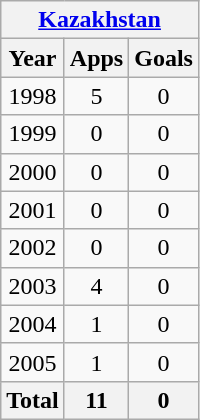<table class="wikitable" style="text-align:center">
<tr>
<th colspan=3><a href='#'>Kazakhstan</a></th>
</tr>
<tr>
<th>Year</th>
<th>Apps</th>
<th>Goals</th>
</tr>
<tr>
<td>1998</td>
<td>5</td>
<td>0</td>
</tr>
<tr>
<td>1999</td>
<td>0</td>
<td>0</td>
</tr>
<tr>
<td>2000</td>
<td>0</td>
<td>0</td>
</tr>
<tr>
<td>2001</td>
<td>0</td>
<td>0</td>
</tr>
<tr>
<td>2002</td>
<td>0</td>
<td>0</td>
</tr>
<tr>
<td>2003</td>
<td>4</td>
<td>0</td>
</tr>
<tr>
<td>2004</td>
<td>1</td>
<td>0</td>
</tr>
<tr>
<td>2005</td>
<td>1</td>
<td>0</td>
</tr>
<tr>
<th>Total</th>
<th>11</th>
<th>0</th>
</tr>
</table>
